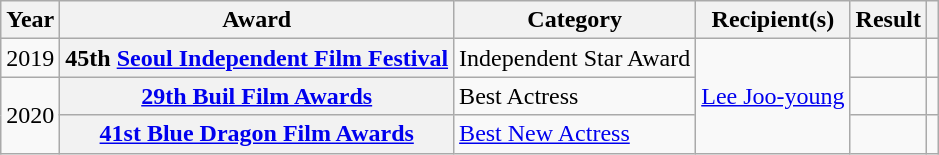<table class="wikitable plainrowheaders sortable">
<tr>
<th scope="col">Year</th>
<th scope="col">Award</th>
<th scope="col">Category</th>
<th scope="col">Recipient(s)</th>
<th scope="col">Result</th>
<th scope="col" class="unsortable"></th>
</tr>
<tr>
<td>2019</td>
<th scope="row">45th <a href='#'>Seoul Independent Film Festival</a></th>
<td>Independent Star Award</td>
<td rowspan=3><a href='#'>Lee Joo-young</a></td>
<td></td>
<td style="text-align:center;"></td>
</tr>
<tr>
<td rowspan=2>2020</td>
<th scope="row"><a href='#'>29th Buil Film Awards</a></th>
<td>Best Actress</td>
<td></td>
<td style="text-align:center;"></td>
</tr>
<tr>
<th scope="row"><a href='#'>41st Blue Dragon Film Awards</a></th>
<td><a href='#'>Best New Actress</a></td>
<td></td>
<td style="text-align:center;"></td>
</tr>
</table>
